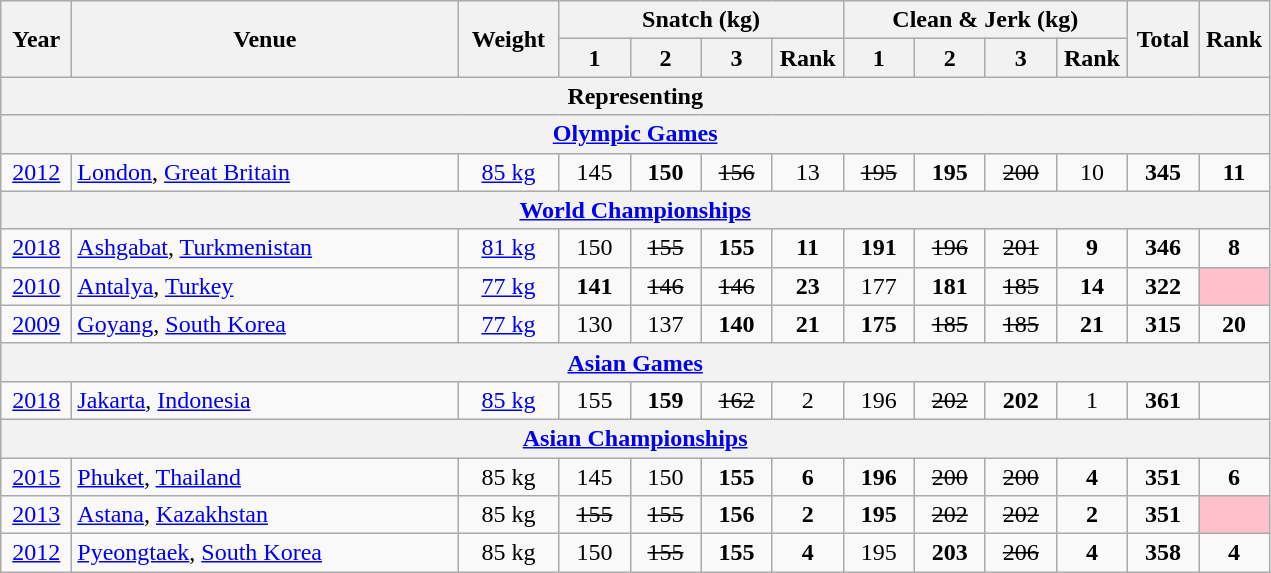<table class = "wikitable" style="text-align:center;">
<tr>
<th rowspan=2 width=40>Year</th>
<th rowspan=2 width=250>Venue</th>
<th rowspan=2 width=60>Weight</th>
<th colspan=4>Snatch (kg)</th>
<th colspan=4>Clean & Jerk (kg)</th>
<th rowspan=2 width=40>Total</th>
<th rowspan=2 width=40>Rank</th>
</tr>
<tr>
<th width=40>1</th>
<th width=40>2</th>
<th width=40>3</th>
<th width=40>Rank</th>
<th width=40>1</th>
<th width=40>2</th>
<th width=40>3</th>
<th width=40>Rank</th>
</tr>
<tr>
<th colspan=13>Representing </th>
</tr>
<tr>
<th colspan=13><a href='#'>Olympic Games</a></th>
</tr>
<tr>
<td><a href='#'>2012</a></td>
<td align=left> <a href='#'>London</a>, <a href='#'>Great Britain</a></td>
<td><a href='#'>85 kg</a></td>
<td>145</td>
<td><strong>150</strong></td>
<td><s>156</s></td>
<td>13</td>
<td><s>195</s></td>
<td><strong>195</strong></td>
<td><s>200</s></td>
<td>10</td>
<td><strong>345</strong></td>
<td><strong>11</strong></td>
</tr>
<tr>
<th colspan=13><a href='#'>World Championships</a></th>
</tr>
<tr>
<td><a href='#'>2018</a></td>
<td align=left> <a href='#'>Ashgabat</a>, <a href='#'>Turkmenistan</a></td>
<td><a href='#'>81 kg</a></td>
<td>150</td>
<td><s>155</s></td>
<td><strong>155</strong></td>
<td><strong>11</strong></td>
<td><strong>191</strong></td>
<td><s>196</s></td>
<td><s>201</s></td>
<td><strong>9</strong></td>
<td><strong>346</strong></td>
<td><strong>8</strong></td>
</tr>
<tr>
<td><a href='#'>2010</a></td>
<td align=left> <a href='#'>Antalya</a>, <a href='#'>Turkey</a></td>
<td><a href='#'>77 kg</a></td>
<td><strong>141</strong></td>
<td><s>146</s></td>
<td><s>146</s></td>
<td><strong>23</strong></td>
<td>177</td>
<td><strong>181</strong></td>
<td><s>185</s></td>
<td><strong>14</strong></td>
<td><strong>322</strong></td>
<td bgcolor=pink></td>
</tr>
<tr>
<td><a href='#'>2009</a></td>
<td align=left> <a href='#'>Goyang</a>, <a href='#'>South Korea</a></td>
<td><a href='#'>77 kg</a></td>
<td>130</td>
<td>137</td>
<td><strong>140</strong></td>
<td><strong>21</strong></td>
<td><strong>175</strong></td>
<td><s>185</s></td>
<td><s>185</s></td>
<td><strong>21</strong></td>
<td><strong>315</strong></td>
<td><strong>20</strong></td>
</tr>
<tr>
<th colspan=13><a href='#'>Asian Games</a></th>
</tr>
<tr>
<td><a href='#'>2018</a></td>
<td align=left> <a href='#'>Jakarta</a>, <a href='#'>Indonesia</a></td>
<td><a href='#'>85 kg</a></td>
<td>155</td>
<td><strong>159</strong></td>
<td><s>162</s></td>
<td>2</td>
<td>196</td>
<td><s>202</s></td>
<td><strong>202</strong></td>
<td>1</td>
<td><strong>361</strong></td>
<td><strong></strong></td>
</tr>
<tr>
<th colspan=13><a href='#'>Asian Championships</a></th>
</tr>
<tr>
<td><a href='#'>2015</a></td>
<td align=left> <a href='#'>Phuket</a>, <a href='#'>Thailand</a></td>
<td>85 kg</td>
<td>145</td>
<td>150</td>
<td><strong>155</strong></td>
<td><strong>6</strong></td>
<td><strong>196</strong></td>
<td><s>200</s></td>
<td><s>200</s></td>
<td><strong>4</strong></td>
<td><strong>351</strong></td>
<td><strong>6</strong></td>
</tr>
<tr>
<td><a href='#'>2013</a></td>
<td align=left> <a href='#'>Astana</a>, <a href='#'>Kazakhstan</a></td>
<td>85 kg</td>
<td><s>155</s></td>
<td><s>155</s></td>
<td><strong>156</strong></td>
<td><strong>2</strong></td>
<td><strong>195</strong></td>
<td><s>202</s></td>
<td><s>202</s></td>
<td><strong>2</strong></td>
<td><strong>351</strong></td>
<td bgcolor=pink></td>
</tr>
<tr>
<td><a href='#'>2012</a></td>
<td align=left> <a href='#'>Pyeongtaek</a>, <a href='#'>South Korea</a></td>
<td>85 kg</td>
<td>150</td>
<td><s>155</s></td>
<td><strong>155</strong></td>
<td><strong>4</strong></td>
<td>195</td>
<td><strong>203</strong></td>
<td><s>206</s></td>
<td><strong>4</strong></td>
<td><strong>358</strong></td>
<td><strong>4</strong></td>
</tr>
</table>
